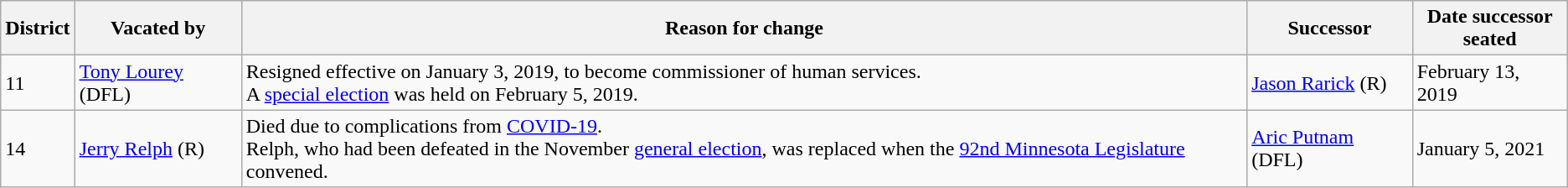<table class="wikitable">
<tr>
<th>District</th>
<th>Vacated by</th>
<th>Reason for change</th>
<th>Successor</th>
<th>Date successor<br>seated</th>
</tr>
<tr>
<td>11</td>
<td><a href='#'>Tony Lourey</a> (DFL)</td>
<td>Resigned effective on January 3, 2019, to become commissioner of human services.<br>A <a href='#'>special election</a> was held on February 5, 2019.</td>
<td><a href='#'>Jason Rarick</a> (R)</td>
<td>February 13, 2019</td>
</tr>
<tr>
<td>14</td>
<td><a href='#'>Jerry Relph</a> (R)</td>
<td>Died due to complications from <a href='#'>COVID-19</a>.<br>Relph, who had been defeated in the November <a href='#'>general election</a>, was replaced when the <a href='#'>92nd Minnesota Legislature</a> convened.</td>
<td><a href='#'>Aric Putnam</a> (DFL)</td>
<td>January 5, 2021</td>
</tr>
</table>
